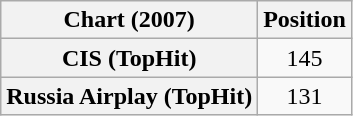<table class="wikitable plainrowheaders" style="text-align:center">
<tr>
<th>Chart (2007)</th>
<th>Position</th>
</tr>
<tr>
<th scope="row">CIS (TopHit)</th>
<td align="center">145</td>
</tr>
<tr>
<th scope="row">Russia Airplay (TopHit)</th>
<td>131</td>
</tr>
</table>
